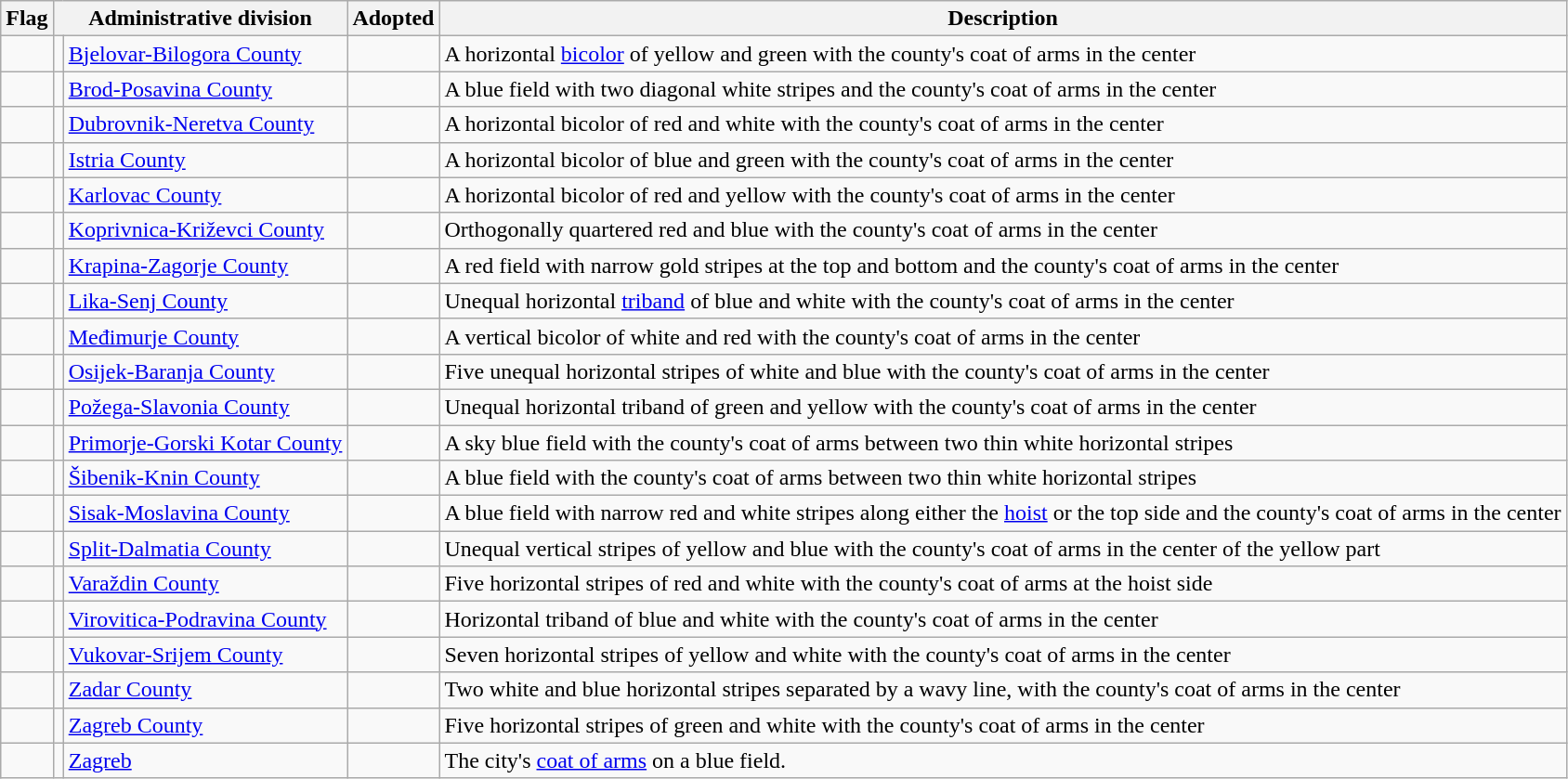<table class="wikitable sortable">
<tr>
<th class="unsortable">Flag</th>
<th colspan="2">Administrative division</th>
<th>Adopted</th>
<th class="unsortable">Description</th>
</tr>
<tr>
<td></td>
<td></td>
<td><a href='#'>Bjelovar-Bilogora County</a></td>
<td></td>
<td>A horizontal <a href='#'>bicolor</a> of yellow and green with the county's coat of arms in the center</td>
</tr>
<tr>
<td></td>
<td></td>
<td><a href='#'>Brod-Posavina County</a></td>
<td></td>
<td>A blue field with two diagonal white stripes and the county's coat of arms in the center</td>
</tr>
<tr>
<td></td>
<td></td>
<td><a href='#'>Dubrovnik-Neretva County</a></td>
<td></td>
<td>A horizontal bicolor of red and white with the county's coat of arms in the center</td>
</tr>
<tr>
<td></td>
<td></td>
<td><a href='#'>Istria County</a></td>
<td></td>
<td>A horizontal bicolor of blue and green with the county's coat of arms in the center</td>
</tr>
<tr>
<td></td>
<td></td>
<td><a href='#'>Karlovac County</a></td>
<td></td>
<td>A horizontal bicolor of red and yellow with the county's coat of arms in the center</td>
</tr>
<tr>
<td></td>
<td></td>
<td><a href='#'>Koprivnica-Križevci County</a></td>
<td></td>
<td>Orthogonally quartered red and blue with the county's coat of arms in the center</td>
</tr>
<tr>
<td></td>
<td></td>
<td><a href='#'>Krapina-Zagorje County</a></td>
<td></td>
<td>A red field with narrow gold stripes at the top and bottom and the county's coat of arms in the center</td>
</tr>
<tr>
<td></td>
<td></td>
<td><a href='#'>Lika-Senj County</a></td>
<td></td>
<td>Unequal horizontal <a href='#'>triband</a> of blue and white with the county's coat of arms in the center</td>
</tr>
<tr>
<td></td>
<td></td>
<td><a href='#'>Međimurje County</a></td>
<td></td>
<td>A vertical bicolor of white and red with the county's coat of arms in the center</td>
</tr>
<tr>
<td></td>
<td></td>
<td><a href='#'>Osijek-Baranja County</a></td>
<td></td>
<td>Five unequal horizontal stripes of white and blue with the county's coat of arms in the center</td>
</tr>
<tr>
<td></td>
<td></td>
<td><a href='#'>Požega-Slavonia County</a></td>
<td></td>
<td>Unequal horizontal triband of green and yellow with the county's coat of arms in the center</td>
</tr>
<tr>
<td></td>
<td></td>
<td><a href='#'>Primorje-Gorski Kotar County</a></td>
<td></td>
<td>A sky blue field with the county's coat of arms between two thin white horizontal stripes</td>
</tr>
<tr>
<td></td>
<td></td>
<td><a href='#'>Šibenik-Knin County</a></td>
<td></td>
<td>A blue field with the county's coat of arms between two thin white horizontal stripes</td>
</tr>
<tr>
<td></td>
<td></td>
<td><a href='#'>Sisak-Moslavina County</a></td>
<td></td>
<td>A blue field with narrow red and white stripes along either the <a href='#'>hoist</a> or the top side and the county's coat of arms in the center</td>
</tr>
<tr>
<td></td>
<td></td>
<td><a href='#'>Split-Dalmatia County</a></td>
<td></td>
<td>Unequal vertical stripes of yellow and blue with the county's coat of arms in the center of the yellow part</td>
</tr>
<tr>
<td></td>
<td></td>
<td><a href='#'>Varaždin County</a></td>
<td></td>
<td>Five horizontal stripes of red and white with the county's coat of arms at the hoist side</td>
</tr>
<tr>
<td></td>
<td></td>
<td><a href='#'>Virovitica-Podravina County</a></td>
<td></td>
<td>Horizontal triband of blue and white with the county's coat of arms in the center</td>
</tr>
<tr>
<td></td>
<td></td>
<td><a href='#'>Vukovar-Srijem County</a></td>
<td></td>
<td>Seven horizontal stripes of yellow and white with the county's coat of arms in the center</td>
</tr>
<tr>
<td></td>
<td></td>
<td><a href='#'>Zadar County</a></td>
<td></td>
<td>Two white and blue horizontal stripes separated by a wavy line, with the county's coat of arms in the center</td>
</tr>
<tr>
<td></td>
<td></td>
<td><a href='#'>Zagreb County</a></td>
<td></td>
<td>Five horizontal stripes of green and white with the county's coat of arms in the center</td>
</tr>
<tr>
<td></td>
<td></td>
<td><a href='#'>Zagreb</a></td>
<td></td>
<td>The city's <a href='#'>coat of arms</a> on a blue field.</td>
</tr>
</table>
